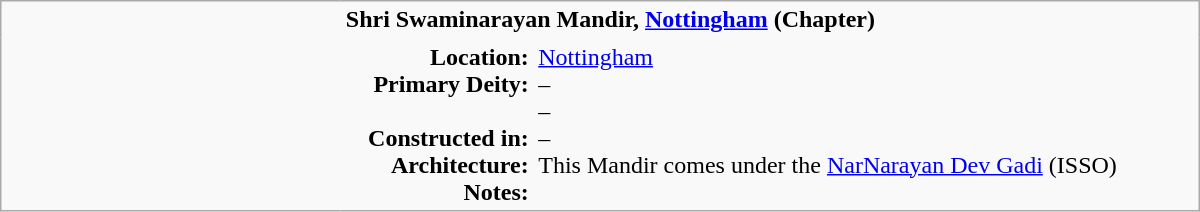<table class="wikitable plain" border="0" width="800">
<tr>
<td width="220px" rowspan="2" style="border:none;"></td>
<td valign="top" colspan=2 style="border:none;"><strong>Shri Swaminarayan Mandir, <a href='#'>Nottingham</a> (Chapter)</strong></td>
</tr>
<tr>
<td valign="top" style="text-align:right; border:none;"><strong>Location:</strong><br><strong>Primary Deity:</strong><br><br><strong>Constructed in:</strong><br><strong>Architecture:</strong><br><strong>Notes:</strong></td>
<td valign="top" style="border:none;"><a href='#'>Nottingham</a> <br>– <br>– <br>– <br>This Mandir comes under the <a href='#'>NarNarayan Dev Gadi</a> (ISSO)</td>
</tr>
</table>
